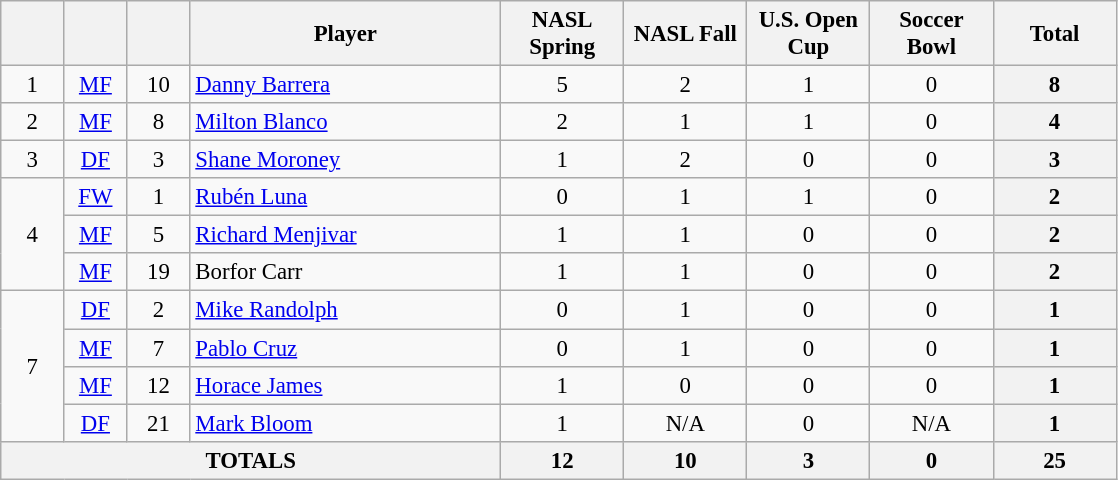<table class="wikitable" style="font-size: 95%; text-align: center;">
<tr>
<th width=35></th>
<th width=35></th>
<th width=35></th>
<th width=200>Player</th>
<th width=75>NASL Spring</th>
<th width=75>NASL Fall</th>
<th width=75>U.S. Open Cup</th>
<th width=75>Soccer Bowl</th>
<th width=75>Total</th>
</tr>
<tr>
<td rowspan=1>1</td>
<td><a href='#'>MF</a></td>
<td>10</td>
<td align=left> <a href='#'>Danny Barrera</a></td>
<td>5</td>
<td>2</td>
<td>1</td>
<td>0</td>
<th>8</th>
</tr>
<tr>
<td rowspan=1>2</td>
<td><a href='#'>MF</a></td>
<td>8</td>
<td align=left> <a href='#'>Milton Blanco</a></td>
<td>2</td>
<td>1</td>
<td>1</td>
<td>0</td>
<th>4</th>
</tr>
<tr>
<td rowspan=1>3</td>
<td><a href='#'>DF</a></td>
<td>3</td>
<td align=left> <a href='#'>Shane Moroney</a></td>
<td>1</td>
<td>2</td>
<td>0</td>
<td>0</td>
<th>3</th>
</tr>
<tr>
<td rowspan=3>4</td>
<td><a href='#'>FW</a></td>
<td>1</td>
<td align=left> <a href='#'>Rubén Luna</a></td>
<td>0</td>
<td>1</td>
<td>1</td>
<td>0</td>
<th>2</th>
</tr>
<tr>
<td><a href='#'>MF</a></td>
<td>5</td>
<td align=left> <a href='#'>Richard Menjivar</a></td>
<td>1</td>
<td>1</td>
<td>0</td>
<td>0</td>
<th>2</th>
</tr>
<tr>
<td><a href='#'>MF</a></td>
<td>19</td>
<td align=left> Borfor Carr</td>
<td>1</td>
<td>1</td>
<td>0</td>
<td>0</td>
<th>2</th>
</tr>
<tr>
<td rowspan=4>7</td>
<td><a href='#'>DF</a></td>
<td>2</td>
<td align=left> <a href='#'>Mike Randolph</a></td>
<td>0</td>
<td>1</td>
<td>0</td>
<td>0</td>
<th>1</th>
</tr>
<tr>
<td><a href='#'>MF</a></td>
<td>7</td>
<td align=left> <a href='#'>Pablo Cruz</a></td>
<td>0</td>
<td>1</td>
<td>0</td>
<td>0</td>
<th>1</th>
</tr>
<tr>
<td><a href='#'>MF</a></td>
<td>12</td>
<td align=left> <a href='#'>Horace James</a></td>
<td>1</td>
<td>0</td>
<td>0</td>
<td>0</td>
<th>1</th>
</tr>
<tr>
<td><a href='#'>DF</a></td>
<td>21</td>
<td align=left> <a href='#'>Mark Bloom</a></td>
<td>1</td>
<td>N/A</td>
<td>0</td>
<td>N/A</td>
<th>1</th>
</tr>
<tr>
<th colspan=4>TOTALS</th>
<th>12</th>
<th>10</th>
<th>3</th>
<th>0</th>
<th>25</th>
</tr>
</table>
